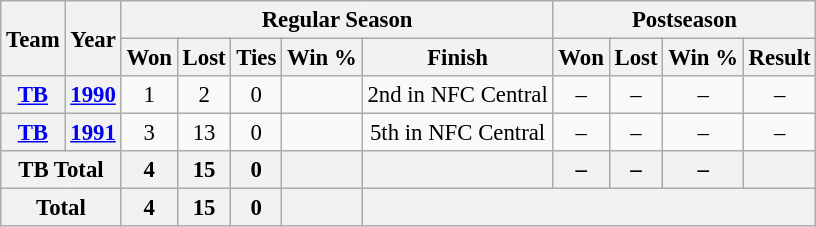<table class="wikitable" style="font-size: 95%; text-align:center;">
<tr>
<th rowspan="2">Team</th>
<th rowspan="2">Year</th>
<th colspan="5">Regular Season</th>
<th colspan="4">Postseason</th>
</tr>
<tr>
<th>Won</th>
<th>Lost</th>
<th>Ties</th>
<th>Win %</th>
<th>Finish</th>
<th>Won</th>
<th>Lost</th>
<th>Win %</th>
<th>Result</th>
</tr>
<tr>
<th><a href='#'>TB</a></th>
<th><a href='#'>1990</a></th>
<td>1</td>
<td>2</td>
<td>0</td>
<td></td>
<td>2nd in NFC Central</td>
<td>–</td>
<td>–</td>
<td>–</td>
<td>–</td>
</tr>
<tr>
<th><a href='#'>TB</a></th>
<th><a href='#'>1991</a></th>
<td>3</td>
<td>13</td>
<td>0</td>
<td></td>
<td>5th in NFC Central</td>
<td>–</td>
<td>–</td>
<td>–</td>
<td>–</td>
</tr>
<tr>
<th colspan="2">TB Total</th>
<th>4</th>
<th>15</th>
<th>0</th>
<th></th>
<th></th>
<th>–</th>
<th>–</th>
<th>–</th>
<th></th>
</tr>
<tr>
<th colspan="2">Total</th>
<th>4</th>
<th>15</th>
<th>0</th>
<th></th>
<th colspan="5"></th>
</tr>
</table>
